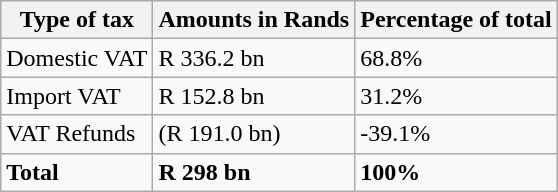<table class="wikitable">
<tr>
<th>Type of tax</th>
<th>Amounts in Rands</th>
<th>Percentage of total</th>
</tr>
<tr>
<td>Domestic VAT</td>
<td>R 336.2 bn</td>
<td>68.8%</td>
</tr>
<tr>
<td>Import VAT</td>
<td>R 152.8 bn</td>
<td>31.2%</td>
</tr>
<tr>
<td>VAT Refunds</td>
<td>(R 191.0 bn)</td>
<td>-39.1%</td>
</tr>
<tr>
<td><strong>Total</strong></td>
<td><strong>R 298 bn</strong></td>
<td><strong>100%</strong></td>
</tr>
</table>
